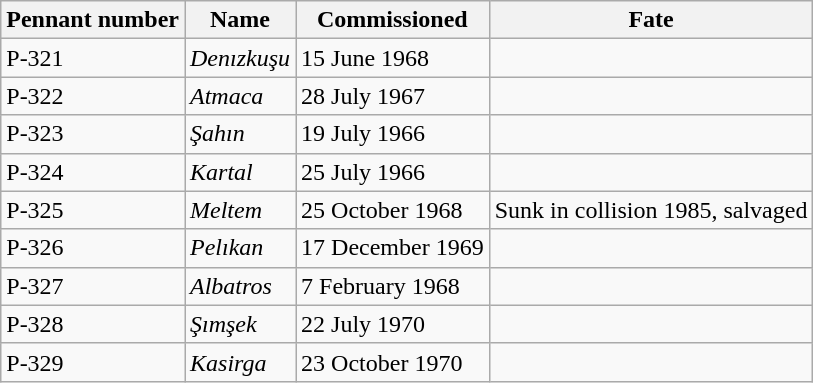<table class="wikitable">
<tr>
<th>Pennant number</th>
<th>Name</th>
<th>Commissioned</th>
<th>Fate</th>
</tr>
<tr>
<td>P-321</td>
<td><em>Denızkuşu</em></td>
<td>15 June 1968</td>
<td></td>
</tr>
<tr>
<td>P-322</td>
<td><em>Atmaca</em></td>
<td>28 July 1967</td>
<td></td>
</tr>
<tr>
<td>P-323</td>
<td><em>Şahın</em></td>
<td>19 July 1966</td>
<td></td>
</tr>
<tr>
<td>P-324</td>
<td><em>Kartal</em></td>
<td>25 July 1966</td>
<td></td>
</tr>
<tr>
<td>P-325</td>
<td><em>Meltem</em></td>
<td>25 October 1968</td>
<td>Sunk in collision 1985, salvaged</td>
</tr>
<tr>
<td>P-326</td>
<td><em>Pelıkan</em></td>
<td>17 December 1969</td>
<td></td>
</tr>
<tr>
<td>P-327</td>
<td><em>Albatros</em></td>
<td>7 February 1968</td>
<td></td>
</tr>
<tr>
<td>P-328</td>
<td><em>Şımşek</em></td>
<td>22 July 1970</td>
<td></td>
</tr>
<tr>
<td>P-329</td>
<td><em>Kasirga</em></td>
<td>23 October 1970</td>
<td></td>
</tr>
</table>
